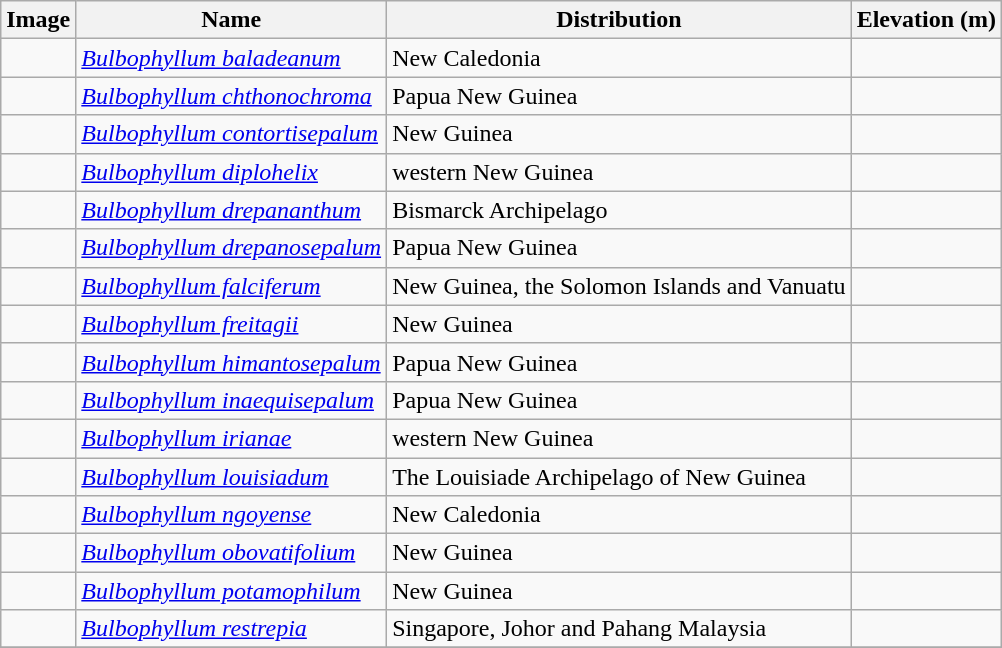<table class="wikitable">
<tr>
<th>Image</th>
<th>Name</th>
<th>Distribution</th>
<th>Elevation (m)</th>
</tr>
<tr>
<td></td>
<td><em><a href='#'>Bulbophyllum baladeanum</a></em> </td>
<td>New Caledonia</td>
<td></td>
</tr>
<tr>
<td></td>
<td><em><a href='#'>Bulbophyllum chthonochroma</a></em> </td>
<td>Papua New Guinea</td>
<td></td>
</tr>
<tr>
<td></td>
<td><em><a href='#'>Bulbophyllum contortisepalum</a></em> </td>
<td>New Guinea</td>
<td></td>
</tr>
<tr>
<td></td>
<td><em><a href='#'>Bulbophyllum diplohelix</a></em> </td>
<td>western New Guinea</td>
<td></td>
</tr>
<tr>
<td></td>
<td><em><a href='#'>Bulbophyllum drepananthum</a></em> </td>
<td>Bismarck Archipelago</td>
<td></td>
</tr>
<tr>
<td></td>
<td><em><a href='#'>Bulbophyllum drepanosepalum </a></em> </td>
<td>Papua New Guinea</td>
<td></td>
</tr>
<tr>
<td></td>
<td><em><a href='#'>Bulbophyllum falciferum</a></em> </td>
<td>New Guinea, the Solomon Islands and Vanuatu</td>
<td></td>
</tr>
<tr>
<td></td>
<td><em><a href='#'>Bulbophyllum freitagii</a></em> </td>
<td>New Guinea</td>
<td></td>
</tr>
<tr>
<td></td>
<td><em><a href='#'>Bulbophyllum himantosepalum </a></em> </td>
<td>Papua New Guinea</td>
<td></td>
</tr>
<tr>
<td></td>
<td><em><a href='#'>Bulbophyllum inaequisepalum</a></em> </td>
<td>Papua New Guinea</td>
<td></td>
</tr>
<tr>
<td></td>
<td><em><a href='#'>Bulbophyllum irianae</a></em> </td>
<td>western New Guinea</td>
<td></td>
</tr>
<tr>
<td></td>
<td><em><a href='#'>Bulbophyllum louisiadum</a></em> </td>
<td>The Louisiade Archipelago of New Guinea</td>
<td></td>
</tr>
<tr>
<td></td>
<td><em><a href='#'>Bulbophyllum ngoyense</a></em> </td>
<td>New Caledonia</td>
<td></td>
</tr>
<tr>
<td></td>
<td><em><a href='#'>Bulbophyllum obovatifolium</a></em> </td>
<td>New Guinea</td>
<td></td>
</tr>
<tr>
<td></td>
<td><em><a href='#'>Bulbophyllum potamophilum</a></em> </td>
<td>New Guinea</td>
<td></td>
</tr>
<tr>
<td></td>
<td><em><a href='#'>Bulbophyllum restrepia</a></em> </td>
<td>Singapore, Johor and Pahang Malaysia</td>
<td></td>
</tr>
<tr>
</tr>
</table>
